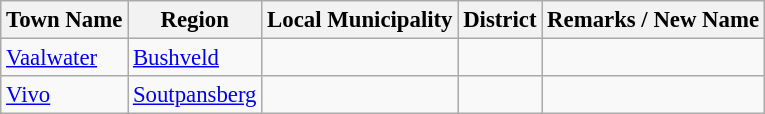<table class="wikitable sortable" style="font-size: 95%;">
<tr>
<th>Town Name</th>
<th>Region</th>
<th>Local Municipality</th>
<th>District</th>
<th>Remarks / New Name</th>
</tr>
<tr>
<td><a href='#'>Vaalwater</a></td>
<td><a href='#'>Bushveld</a></td>
<td></td>
<td></td>
<td></td>
</tr>
<tr>
<td><a href='#'>Vivo</a></td>
<td><a href='#'>Soutpansberg</a></td>
<td></td>
<td></td>
<td></td>
</tr>
</table>
